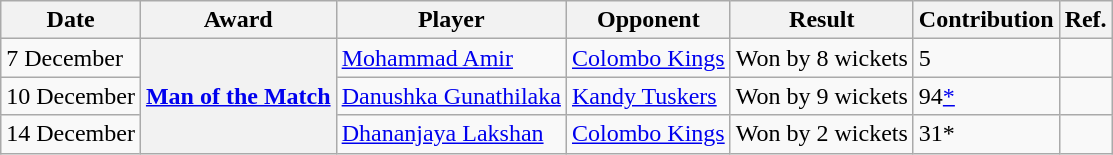<table class="wikitable">
<tr>
<th>Date</th>
<th>Award</th>
<th>Player</th>
<th>Opponent</th>
<th>Result</th>
<th>Contribution</th>
<th>Ref.</th>
</tr>
<tr>
<td>7 December</td>
<th rowspan="3"><a href='#'>Man of the Match</a></th>
<td><a href='#'>Mohammad Amir</a></td>
<td><a href='#'>Colombo Kings</a></td>
<td>Won by 8 wickets</td>
<td>5</td>
<td></td>
</tr>
<tr>
<td>10 December</td>
<td><a href='#'>Danushka Gunathilaka</a></td>
<td><a href='#'>Kandy Tuskers</a></td>
<td>Won by 9 wickets</td>
<td>94<a href='#'>*</a> </td>
<td></td>
</tr>
<tr>
<td>14 December</td>
<td><a href='#'>Dhananjaya Lakshan</a></td>
<td><a href='#'>Colombo Kings</a></td>
<td>Won by 2 wickets</td>
<td>31* </td>
<td></td>
</tr>
</table>
